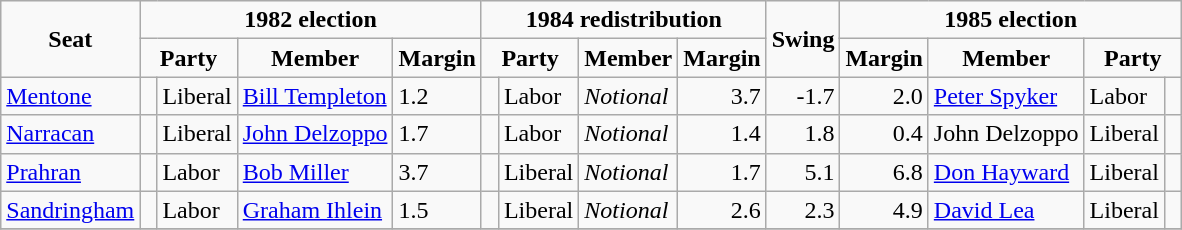<table class="wikitable">
<tr style="text-align:center">
<td rowspan="2"><strong>Seat</strong></td>
<td colspan="4"><strong>1982 election</strong></td>
<td colspan="4"><strong>1984 redistribution</strong></td>
<td rowspan="2"><strong>Swing</strong></td>
<td colspan="4"><strong>1985 election</strong></td>
</tr>
<tr style="text-align:center">
<td colspan="2"><strong>Party</strong></td>
<td><strong>Member</strong></td>
<td><strong>Margin</strong></td>
<td colspan="2"><strong>Party</strong></td>
<td><strong>Member</strong></td>
<td><strong>Margin</strong></td>
<td><strong>Margin</strong></td>
<td><strong>Member</strong></td>
<td colspan="2"><strong>Party</strong></td>
</tr>
<tr>
<td><a href='#'>Mentone</a></td>
<td> </td>
<td>Liberal</td>
<td><a href='#'>Bill Templeton</a></td>
<td>1.2</td>
<td> </td>
<td>Labor</td>
<td><em>Notional</em></td>
<td style="text-align:right;">3.7</td>
<td style="text-align:right;">-1.7</td>
<td style="text-align:right;">2.0</td>
<td><a href='#'>Peter Spyker</a></td>
<td>Labor</td>
<td> </td>
</tr>
<tr>
<td><a href='#'>Narracan</a></td>
<td></td>
<td>Liberal</td>
<td><a href='#'>John Delzoppo</a></td>
<td>1.7</td>
<td></td>
<td>Labor</td>
<td><em>Notional</em></td>
<td style="text-align:right;">1.4</td>
<td style="text-align:right;">1.8</td>
<td style="text-align:right;">0.4</td>
<td>John Delzoppo</td>
<td>Liberal</td>
<td></td>
</tr>
<tr>
<td><a href='#'>Prahran</a></td>
<td></td>
<td>Labor</td>
<td><a href='#'>Bob Miller</a></td>
<td>3.7</td>
<td></td>
<td>Liberal</td>
<td><em>Notional</em></td>
<td style="text-align:right;">1.7</td>
<td style="text-align:right;">5.1</td>
<td style="text-align:right;">6.8</td>
<td><a href='#'>Don Hayward</a></td>
<td>Liberal</td>
<td></td>
</tr>
<tr>
<td><a href='#'>Sandringham</a></td>
<td></td>
<td>Labor</td>
<td><a href='#'>Graham Ihlein</a></td>
<td>1.5</td>
<td></td>
<td>Liberal</td>
<td><em>Notional</em></td>
<td style="text-align:right;">2.6</td>
<td style="text-align:right;">2.3</td>
<td style="text-align:right;">4.9</td>
<td><a href='#'>David Lea</a></td>
<td>Liberal</td>
<td></td>
</tr>
<tr>
</tr>
</table>
